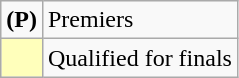<table class=wikitable>
<tr>
<td><strong>(P)</strong></td>
<td>Premiers</td>
</tr>
<tr>
<td bgcolor=FFFFBB></td>
<td>Qualified for finals</td>
</tr>
</table>
